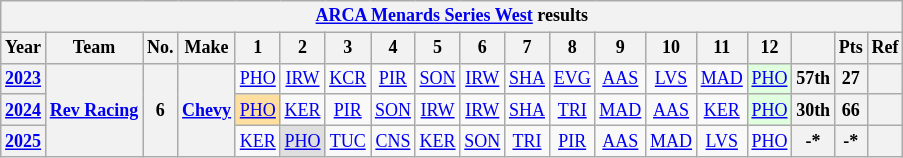<table class="wikitable" style="text-align:center; font-size:75%">
<tr>
<th colspan=19><a href='#'>ARCA Menards Series West</a> results</th>
</tr>
<tr>
<th>Year</th>
<th>Team</th>
<th>No.</th>
<th>Make</th>
<th>1</th>
<th>2</th>
<th>3</th>
<th>4</th>
<th>5</th>
<th>6</th>
<th>7</th>
<th>8</th>
<th>9</th>
<th>10</th>
<th>11</th>
<th>12</th>
<th></th>
<th>Pts</th>
<th>Ref</th>
</tr>
<tr>
<th><a href='#'>2023</a></th>
<th rowspan=3><a href='#'>Rev Racing</a></th>
<th rowspan=3>6</th>
<th rowspan=3><a href='#'>Chevy</a></th>
<td><a href='#'>PHO</a></td>
<td><a href='#'>IRW</a></td>
<td><a href='#'>KCR</a></td>
<td><a href='#'>PIR</a></td>
<td><a href='#'>SON</a></td>
<td><a href='#'>IRW</a></td>
<td><a href='#'>SHA</a></td>
<td><a href='#'>EVG</a></td>
<td><a href='#'>AAS</a></td>
<td><a href='#'>LVS</a></td>
<td><a href='#'>MAD</a></td>
<td style="background:#DFFFDF;"><a href='#'>PHO</a><br></td>
<th>57th</th>
<th>27</th>
<th></th>
</tr>
<tr>
<th><a href='#'>2024</a></th>
<td style="background:#FFDF9F;"><a href='#'>PHO</a><br></td>
<td><a href='#'>KER</a></td>
<td><a href='#'>PIR</a></td>
<td><a href='#'>SON</a></td>
<td><a href='#'>IRW</a></td>
<td><a href='#'>IRW</a></td>
<td><a href='#'>SHA</a></td>
<td><a href='#'>TRI</a></td>
<td><a href='#'>MAD</a></td>
<td><a href='#'>AAS</a></td>
<td><a href='#'>KER</a></td>
<td style="background:#DFFFDF;"><a href='#'>PHO</a><br></td>
<th>30th</th>
<th>66</th>
<th></th>
</tr>
<tr>
<th><a href='#'>2025</a></th>
<td><a href='#'>KER</a></td>
<td style="background:#DFDFDF;"><a href='#'>PHO</a><br></td>
<td><a href='#'>TUC</a></td>
<td><a href='#'>CNS</a></td>
<td><a href='#'>KER</a></td>
<td><a href='#'>SON</a></td>
<td><a href='#'>TRI</a></td>
<td><a href='#'>PIR</a></td>
<td><a href='#'>AAS</a></td>
<td><a href='#'>MAD</a></td>
<td><a href='#'>LVS</a></td>
<td><a href='#'>PHO</a></td>
<th>-*</th>
<th>-*</th>
<th></th>
</tr>
</table>
